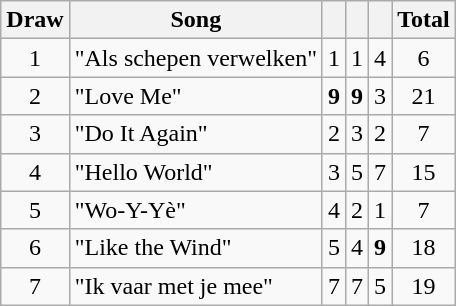<table class="wikitable plainrowheaders" style="margin: 1em auto 1em auto; text-align:center;">
<tr>
<th>Draw</th>
<th>Song</th>
<th></th>
<th></th>
<th></th>
<th>Total</th>
</tr>
<tr>
<td>1</td>
<td align="left">"Als schepen verwelken"</td>
<td>1</td>
<td>1</td>
<td>4</td>
<td>6</td>
</tr>
<tr>
<td>2</td>
<td align="left">"Love Me"</td>
<td><strong>9</strong></td>
<td><strong>9</strong></td>
<td>3</td>
<td>21</td>
</tr>
<tr>
<td>3</td>
<td align="left">"Do It Again"</td>
<td>2</td>
<td>3</td>
<td>2</td>
<td>7</td>
</tr>
<tr>
<td>4</td>
<td align="left">"Hello World"</td>
<td>3</td>
<td>5</td>
<td>7</td>
<td>15</td>
</tr>
<tr>
<td>5</td>
<td align="left">"Wo-Y-Yè"</td>
<td>4</td>
<td>2</td>
<td>1</td>
<td>7</td>
</tr>
<tr>
<td>6</td>
<td align="left">"Like the Wind"</td>
<td>5</td>
<td>4</td>
<td><strong>9</strong></td>
<td>18</td>
</tr>
<tr>
<td>7</td>
<td align="left">"Ik vaar met je mee"</td>
<td>7</td>
<td>7</td>
<td>5</td>
<td>19</td>
</tr>
</table>
